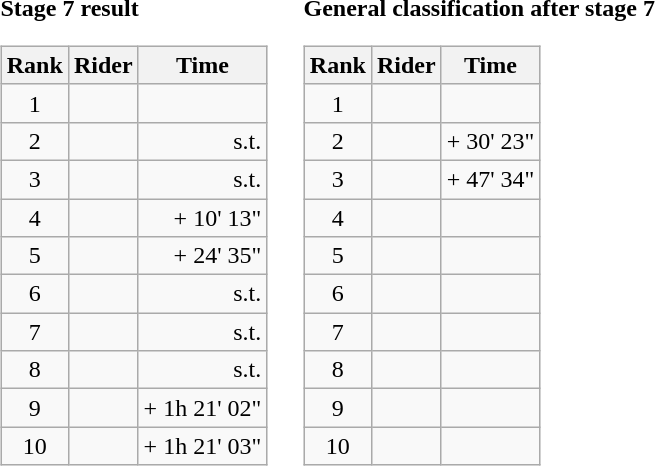<table>
<tr>
<td><strong>Stage 7 result</strong><br><table class="wikitable">
<tr>
<th scope="col">Rank</th>
<th scope="col">Rider</th>
<th scope="col">Time</th>
</tr>
<tr>
<td style="text-align:center;">1</td>
<td></td>
<td style="text-align:right;"></td>
</tr>
<tr>
<td style="text-align:center;">2</td>
<td></td>
<td style="text-align:right;">s.t.</td>
</tr>
<tr>
<td style="text-align:center;">3</td>
<td></td>
<td style="text-align:right;">s.t.</td>
</tr>
<tr>
<td style="text-align:center;">4</td>
<td></td>
<td style="text-align:right;">+ 10' 13"</td>
</tr>
<tr>
<td style="text-align:center;">5</td>
<td></td>
<td style="text-align:right;">+ 24' 35"</td>
</tr>
<tr>
<td style="text-align:center;">6</td>
<td></td>
<td style="text-align:right;">s.t.</td>
</tr>
<tr>
<td style="text-align:center;">7</td>
<td></td>
<td style="text-align:right;">s.t.</td>
</tr>
<tr>
<td style="text-align:center;">8</td>
<td></td>
<td style="text-align:right;">s.t.</td>
</tr>
<tr>
<td style="text-align:center;">9</td>
<td></td>
<td style="text-align:right;">+ 1h 21' 02"</td>
</tr>
<tr>
<td style="text-align:center;">10</td>
<td></td>
<td style="text-align:right;">+ 1h 21' 03"</td>
</tr>
</table>
</td>
<td></td>
<td><strong>General classification after stage 7</strong><br><table class="wikitable">
<tr>
<th scope="col">Rank</th>
<th scope="col">Rider</th>
<th scope="col">Time</th>
</tr>
<tr>
<td style="text-align:center;">1</td>
<td></td>
<td style="text-align:right;"></td>
</tr>
<tr>
<td style="text-align:center;">2</td>
<td></td>
<td style="text-align:right;">+ 30' 23"</td>
</tr>
<tr>
<td style="text-align:center;">3</td>
<td></td>
<td style="text-align:right;">+ 47' 34"</td>
</tr>
<tr>
<td style="text-align:center;">4</td>
<td></td>
<td style="text-align:right;"></td>
</tr>
<tr>
<td style="text-align:center;">5</td>
<td></td>
<td style="text-align:right;"></td>
</tr>
<tr>
<td style="text-align:center;">6</td>
<td></td>
<td style="text-align:right;"></td>
</tr>
<tr>
<td style="text-align:center;">7</td>
<td></td>
<td style="text-align:right;"></td>
</tr>
<tr>
<td style="text-align:center;">8</td>
<td></td>
<td style="text-align:right;"></td>
</tr>
<tr>
<td style="text-align:center;">9</td>
<td></td>
<td style="text-align:right;"></td>
</tr>
<tr>
<td style="text-align:center;">10</td>
<td></td>
<td style="text-align:right;"></td>
</tr>
</table>
</td>
</tr>
</table>
